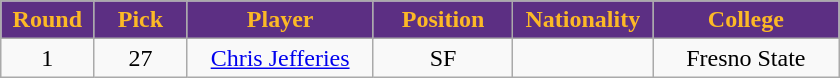<table class="wikitable sortable sortable">
<tr>
<th style="background:#5c2f83; color:#fcb926" width="10%">Round</th>
<th style="background:#5c2f83; color:#fcb926" width="10%">Pick</th>
<th style="background:#5c2f83; color:#fcb926" width="20%">Player</th>
<th style="background:#5c2f83; color:#fcb926" width="15%">Position</th>
<th style="background:#5c2f83; color:#fcb926" width="15%">Nationality</th>
<th style="background:#5c2f83; color:#fcb926" width="20%">College</th>
</tr>
<tr style="text-align: center">
<td>1</td>
<td>27</td>
<td><a href='#'>Chris Jefferies</a></td>
<td>SF</td>
<td></td>
<td>Fresno State</td>
</tr>
</table>
